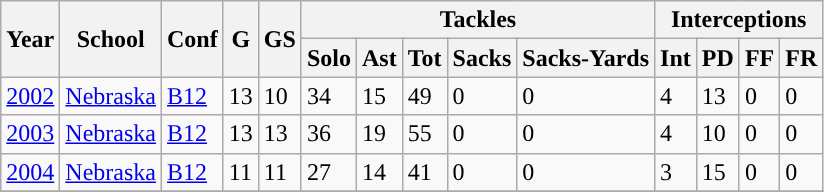<table class="wikitable">
<tr>
<th rowspan="2" style="text-align: center; font-weight:bold;">Year</th>
<th rowspan="2" style="text-align: center; font-weight:bold;">School</th>
<th rowspan="2" style="text-align: center; font-weight:bold;">Conf</th>
<th rowspan="2" style="text-align: center; font-weight:bold;">G</th>
<th rowspan="2" style="text-align: center; font-weight:bold;">GS</th>
<th colspan="5" style="text-align: center; font-weight:bold;" style="text-align: center; font-weight:bold;">Tackles</th>
<th colspan="4" style="text-align: center; font-weight:bold;">Interceptions</th>
</tr>
<tr>
<th style="font-weight:bold;" style=>Solo</th>
<th style="font-weight:bold;" style=>Ast</th>
<th style="font-weight:bold;" style=>Tot</th>
<th style="font-weight:bold;" style=>Sacks</th>
<th style="font-weight:bold;" style=>Sacks-Yards</th>
<th style="font-weight:bold;" style=>Int</th>
<th style="font-weight:bold;" style=>PD</th>
<th style="font-weight:bold;" style=>FF</th>
<th style="font-weight:bold;" style=>FR</th>
</tr>
<tr>
<td><a href='#'>2002</a></td>
<td><a href='#'>Nebraska</a></td>
<td><a href='#'>B12</a></td>
<td>13</td>
<td>10</td>
<td>34</td>
<td>15</td>
<td>49</td>
<td>0</td>
<td>0</td>
<td>4</td>
<td>13</td>
<td>0</td>
<td>0</td>
</tr>
<tr>
<td><a href='#'>2003</a></td>
<td><a href='#'>Nebraska</a></td>
<td><a href='#'>B12</a></td>
<td>13</td>
<td>13</td>
<td>36</td>
<td>19</td>
<td>55</td>
<td>0</td>
<td>0</td>
<td>4</td>
<td>10</td>
<td>0</td>
<td>0</td>
</tr>
<tr>
<td><a href='#'>2004</a></td>
<td><a href='#'>Nebraska</a></td>
<td><a href='#'>B12</a></td>
<td>11</td>
<td>11</td>
<td>27</td>
<td>14</td>
<td>41</td>
<td>0</td>
<td>0</td>
<td>3</td>
<td>15</td>
<td>0</td>
<td>0</td>
</tr>
<tr>
</tr>
</table>
